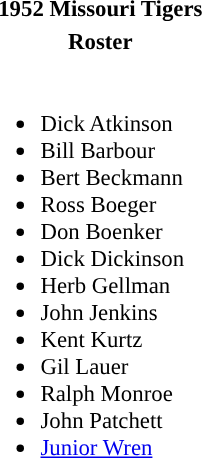<table class="toccolours" style="font-size:95%;">
<tr>
<th colspan="7">1952 Missouri Tigers</th>
</tr>
<tr>
<th colspan="7">Roster</th>
</tr>
<tr>
<td valign="top"><br><ul><li>Dick Atkinson</li><li>Bill Barbour</li><li>Bert Beckmann</li><li>Ross Boeger</li><li>Don Boenker</li><li>Dick Dickinson</li><li>Herb Gellman</li><li>John Jenkins</li><li>Kent Kurtz</li><li>Gil Lauer</li><li>Ralph Monroe</li><li>John Patchett</li><li><a href='#'>Junior Wren</a></li></ul></td>
<td width="20"> </td>
</tr>
</table>
